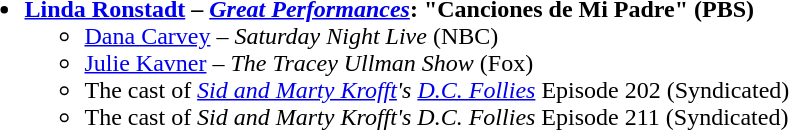<table class=wikitable">
<tr>
<td style="vertical-align:top;"><br><ul><li><strong><a href='#'>Linda Ronstadt</a> – <em><a href='#'>Great Performances</a></em>: "Canciones de Mi Padre" (PBS)</strong><ul><li><a href='#'>Dana Carvey</a> – <em>Saturday Night Live</em> (NBC)</li><li><a href='#'>Julie Kavner</a> – <em>The Tracey Ullman Show</em> (Fox)</li><li>The cast of <em><a href='#'>Sid and Marty Krofft</a>'s <a href='#'>D.C. Follies</a></em> Episode 202 (Syndicated)</li><li>The cast of <em>Sid and Marty Krofft's D.C. Follies</em> Episode 211 (Syndicated)</li></ul></li></ul></td>
</tr>
</table>
